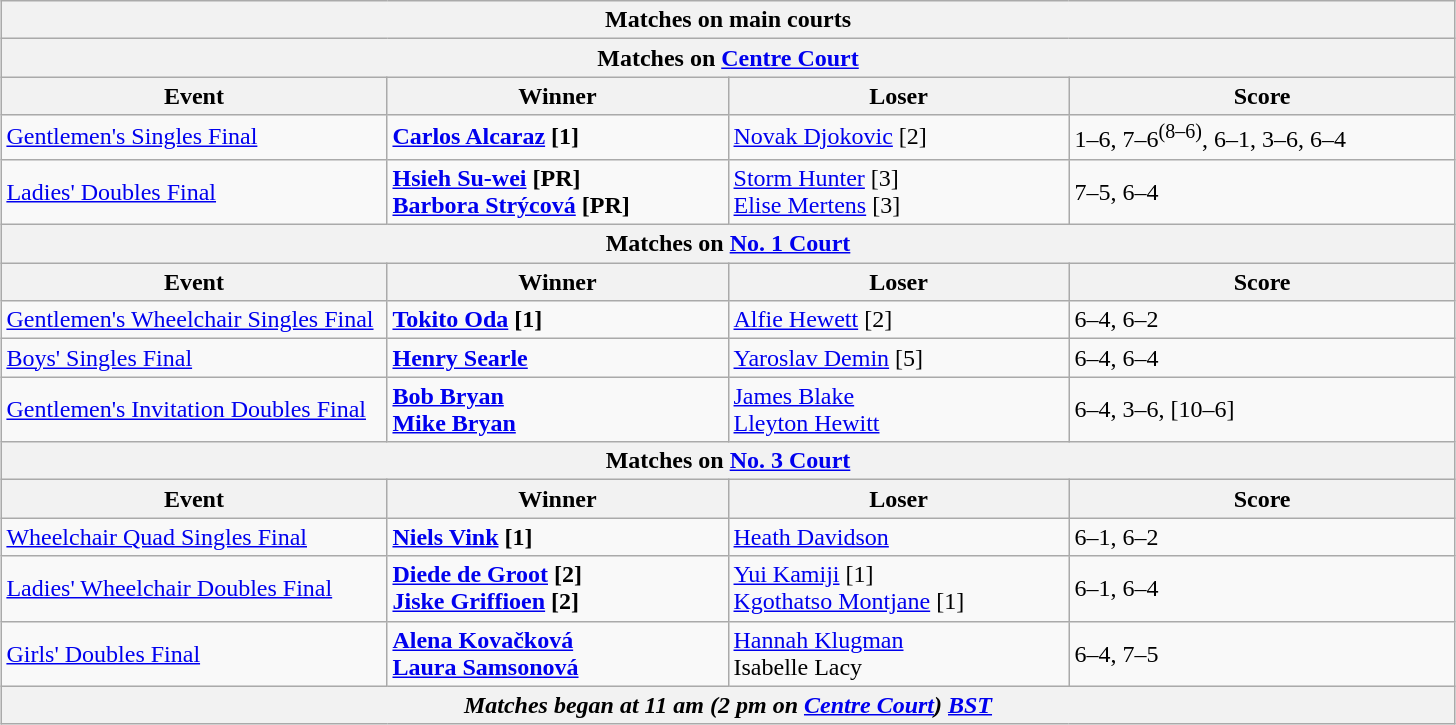<table class="wikitable collapsible uncollapsed" style="margin:auto;">
<tr>
<th colspan="4" style="white-space:nowrap;">Matches on main courts</th>
</tr>
<tr>
<th colspan="4">Matches on <a href='#'>Centre Court</a></th>
</tr>
<tr>
<th width="250">Event</th>
<th width="220">Winner</th>
<th width="220">Loser</th>
<th width="250">Score</th>
</tr>
<tr>
<td><a href='#'>Gentlemen's Singles Final</a></td>
<td><strong> <a href='#'>Carlos Alcaraz</a> [1]</strong></td>
<td> <a href='#'>Novak Djokovic</a> [2]</td>
<td>1–6, 7–6<sup>(8–6)</sup>, 6–1, 3–6, 6–4</td>
</tr>
<tr>
<td><a href='#'>Ladies' Doubles Final</a></td>
<td><strong> <a href='#'>Hsieh Su-wei</a> [PR]<br>  <a href='#'>Barbora Strýcová</a> [PR]</strong></td>
<td> <a href='#'>Storm Hunter</a> [3] <br>  <a href='#'>Elise Mertens</a> [3]</td>
<td>7–5, 6–4</td>
</tr>
<tr>
<th colspan="4">Matches on <a href='#'>No. 1 Court</a></th>
</tr>
<tr>
<th width="220">Event</th>
<th width="220">Winner</th>
<th width="220">Loser</th>
<th width="250">Score</th>
</tr>
<tr>
<td><a href='#'>Gentlemen's Wheelchair Singles Final</a></td>
<td><strong> <a href='#'>Tokito Oda</a> [1]</strong></td>
<td> <a href='#'>Alfie Hewett</a> [2]</td>
<td>6–4, 6–2</td>
</tr>
<tr>
<td><a href='#'>Boys' Singles Final</a></td>
<td><strong> <a href='#'>Henry Searle</a></strong></td>
<td> <a href='#'>Yaroslav Demin</a> [5]</td>
<td>6–4, 6–4</td>
</tr>
<tr>
<td><a href='#'>Gentlemen's Invitation Doubles Final</a></td>
<td><strong> <a href='#'>Bob Bryan</a> <br>  <a href='#'>Mike Bryan</a></strong></td>
<td> <a href='#'>James Blake</a> <br>  <a href='#'>Lleyton Hewitt</a></td>
<td>6–4, 3–6, [10–6]</td>
</tr>
<tr>
<th colspan="4">Matches on <a href='#'>No. 3 Court</a></th>
</tr>
<tr>
<th width="250">Event</th>
<th width="220">Winner</th>
<th width="220">Loser</th>
<th width="220">Score</th>
</tr>
<tr>
<td><a href='#'>Wheelchair Quad Singles Final</a></td>
<td><strong> <a href='#'>Niels Vink</a> [1]</strong></td>
<td> <a href='#'>Heath Davidson</a></td>
<td>6–1, 6–2</td>
</tr>
<tr>
<td><a href='#'>Ladies' Wheelchair Doubles Final</a></td>
<td><strong> <a href='#'>Diede de Groot</a> [2] <br>  <a href='#'>Jiske Griffioen</a> [2]</strong></td>
<td> <a href='#'>Yui Kamiji</a> [1] <br>  <a href='#'>Kgothatso Montjane</a> [1]</td>
<td>6–1, 6–4</td>
</tr>
<tr>
<td><a href='#'>Girls' Doubles Final</a></td>
<td><strong> <a href='#'>Alena Kovačková</a> <br>  <a href='#'>Laura Samsonová</a></strong></td>
<td> <a href='#'>Hannah Klugman</a> <br>  Isabelle Lacy</td>
<td>6–4, 7–5</td>
</tr>
<tr>
<th colspan=4><em>Matches began at 11 am (2 pm on <a href='#'>Centre Court</a>) <a href='#'>BST</a></em></th>
</tr>
</table>
